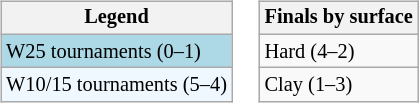<table>
<tr valign=top>
<td><br><table class=wikitable style="font-size:85%">
<tr>
<th>Legend</th>
</tr>
<tr style="background:lightblue;">
<td>W25 tournaments (0–1)</td>
</tr>
<tr style="background:#f0f8ff;">
<td>W10/15 tournaments (5–4)</td>
</tr>
</table>
</td>
<td><br><table class=wikitable style="font-size:85%">
<tr>
<th>Finals by surface</th>
</tr>
<tr>
<td>Hard (4–2)</td>
</tr>
<tr>
<td>Clay (1–3)</td>
</tr>
</table>
</td>
</tr>
</table>
